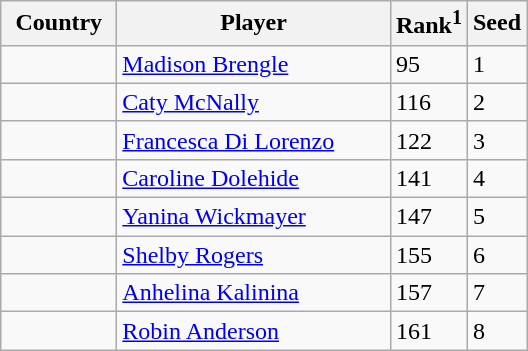<table class="sortable wikitable">
<tr>
<th width="70">Country</th>
<th width="175">Player</th>
<th>Rank<sup>1</sup></th>
<th>Seed</th>
</tr>
<tr>
<td></td>
<td><a href='#'>Madison Brengle</a></td>
<td>95</td>
<td>1</td>
</tr>
<tr>
<td></td>
<td><a href='#'>Caty McNally</a></td>
<td>116</td>
<td>2</td>
</tr>
<tr>
<td></td>
<td><a href='#'>Francesca Di Lorenzo</a></td>
<td>122</td>
<td>3</td>
</tr>
<tr>
<td></td>
<td><a href='#'>Caroline Dolehide</a></td>
<td>141</td>
<td>4</td>
</tr>
<tr>
<td></td>
<td><a href='#'>Yanina Wickmayer</a></td>
<td>147</td>
<td>5</td>
</tr>
<tr>
<td></td>
<td><a href='#'>Shelby Rogers</a></td>
<td>155</td>
<td>6</td>
</tr>
<tr>
<td></td>
<td><a href='#'>Anhelina Kalinina</a></td>
<td>157</td>
<td>7</td>
</tr>
<tr>
<td></td>
<td><a href='#'>Robin Anderson</a></td>
<td>161</td>
<td>8</td>
</tr>
</table>
